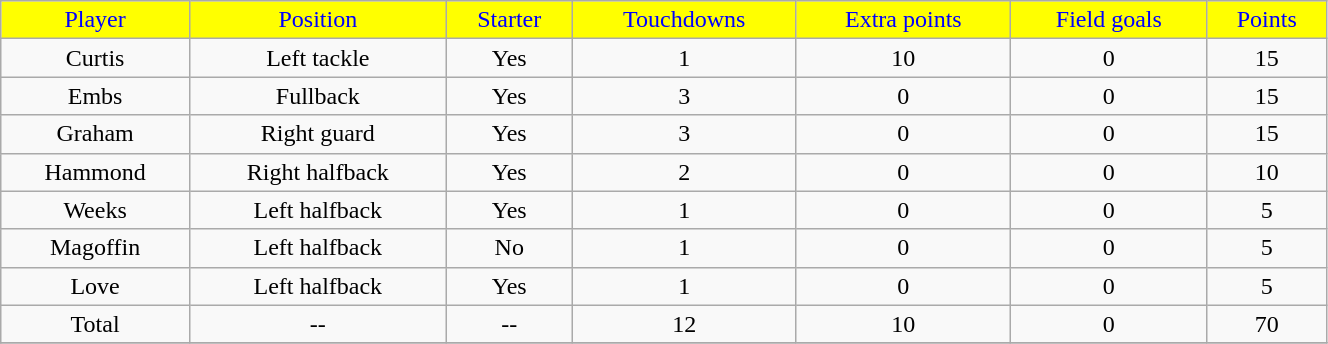<table class="wikitable" width="70%">
<tr align="center"  style="background:yellow;color:blue;">
<td>Player</td>
<td>Position</td>
<td>Starter</td>
<td>Touchdowns</td>
<td>Extra points</td>
<td>Field goals</td>
<td>Points</td>
</tr>
<tr align="center" bgcolor="">
<td>Curtis</td>
<td>Left tackle</td>
<td>Yes</td>
<td>1</td>
<td>10</td>
<td>0</td>
<td>15</td>
</tr>
<tr align="center" bgcolor="">
<td>Embs</td>
<td>Fullback</td>
<td>Yes</td>
<td>3</td>
<td>0</td>
<td>0</td>
<td>15</td>
</tr>
<tr align="center" bgcolor="">
<td>Graham</td>
<td>Right guard</td>
<td>Yes</td>
<td>3</td>
<td>0</td>
<td>0</td>
<td>15</td>
</tr>
<tr align="center" bgcolor="">
<td>Hammond</td>
<td>Right halfback</td>
<td>Yes</td>
<td>2</td>
<td>0</td>
<td>0</td>
<td>10</td>
</tr>
<tr align="center" bgcolor="">
<td>Weeks</td>
<td>Left halfback</td>
<td>Yes</td>
<td>1</td>
<td>0</td>
<td>0</td>
<td>5</td>
</tr>
<tr align="center" bgcolor="">
<td>Magoffin</td>
<td>Left halfback</td>
<td>No</td>
<td>1</td>
<td>0</td>
<td>0</td>
<td>5</td>
</tr>
<tr align="center" bgcolor="">
<td>Love</td>
<td>Left halfback</td>
<td>Yes</td>
<td>1</td>
<td>0</td>
<td>0</td>
<td>5</td>
</tr>
<tr align="center" bgcolor="">
<td>Total</td>
<td>--</td>
<td>--</td>
<td>12</td>
<td>10</td>
<td>0</td>
<td>70</td>
</tr>
<tr align="center" bgcolor="">
</tr>
</table>
